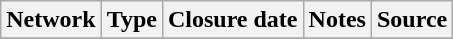<table class="wikitable sortable">
<tr>
<th>Network</th>
<th>Type</th>
<th>Closure date</th>
<th>Notes</th>
<th>Source</th>
</tr>
<tr>
</tr>
</table>
